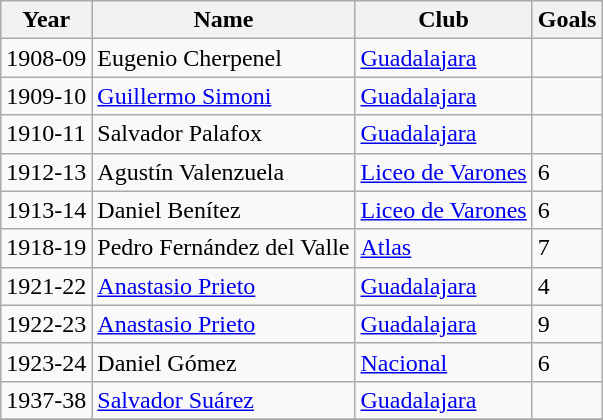<table class="wikitable">
<tr>
<th>Year</th>
<th>Name</th>
<th>Club</th>
<th>Goals</th>
</tr>
<tr>
<td>1908-09</td>
<td>Eugenio Cherpenel</td>
<td><a href='#'>Guadalajara</a></td>
<td></td>
</tr>
<tr>
<td>1909-10</td>
<td><a href='#'>Guillermo Simoni</a></td>
<td><a href='#'>Guadalajara</a></td>
<td></td>
</tr>
<tr>
<td>1910-11</td>
<td>Salvador Palafox</td>
<td><a href='#'>Guadalajara</a></td>
<td></td>
</tr>
<tr>
<td>1912-13</td>
<td>Agustín Valenzuela</td>
<td><a href='#'>Liceo de Varones</a></td>
<td>6</td>
</tr>
<tr>
<td>1913-14</td>
<td>Daniel Benítez</td>
<td><a href='#'>Liceo de Varones</a></td>
<td>6</td>
</tr>
<tr>
<td>1918-19</td>
<td>Pedro Fernández del Valle</td>
<td><a href='#'>Atlas</a></td>
<td>7</td>
</tr>
<tr>
<td>1921-22</td>
<td><a href='#'>Anastasio Prieto</a></td>
<td><a href='#'>Guadalajara</a></td>
<td>4</td>
</tr>
<tr>
<td>1922-23</td>
<td><a href='#'>Anastasio Prieto</a></td>
<td><a href='#'>Guadalajara</a></td>
<td>9</td>
</tr>
<tr>
<td>1923-24</td>
<td>Daniel Gómez</td>
<td><a href='#'>Nacional</a></td>
<td>6</td>
</tr>
<tr>
<td>1937-38</td>
<td><a href='#'>Salvador Suárez</a></td>
<td><a href='#'>Guadalajara</a></td>
<td></td>
</tr>
<tr>
</tr>
</table>
